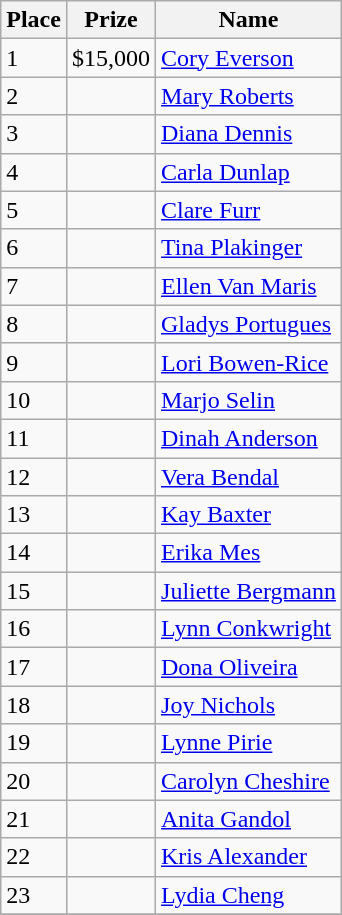<table class="wikitable">
<tr>
<th>Place</th>
<th>Prize</th>
<th>Name</th>
</tr>
<tr>
<td>1</td>
<td>$15,000</td>
<td> <a href='#'>Cory Everson</a></td>
</tr>
<tr>
<td>2</td>
<td></td>
<td> <a href='#'>Mary Roberts</a></td>
</tr>
<tr>
<td>3</td>
<td></td>
<td> <a href='#'>Diana Dennis</a></td>
</tr>
<tr>
<td>4</td>
<td></td>
<td> <a href='#'>Carla Dunlap</a></td>
</tr>
<tr>
<td>5</td>
<td></td>
<td> <a href='#'>Clare Furr</a></td>
</tr>
<tr>
<td>6</td>
<td></td>
<td> <a href='#'>Tina Plakinger</a></td>
</tr>
<tr>
<td>7</td>
<td></td>
<td> <a href='#'>Ellen Van Maris</a></td>
</tr>
<tr>
<td>8</td>
<td></td>
<td> <a href='#'>Gladys Portugues</a></td>
</tr>
<tr>
<td>9</td>
<td></td>
<td> <a href='#'>Lori Bowen-Rice</a></td>
</tr>
<tr>
<td>10</td>
<td></td>
<td> <a href='#'>Marjo Selin</a></td>
</tr>
<tr>
<td>11</td>
<td></td>
<td> <a href='#'>Dinah Anderson</a></td>
</tr>
<tr>
<td>12</td>
<td></td>
<td> <a href='#'>Vera Bendal</a></td>
</tr>
<tr>
<td>13</td>
<td></td>
<td> <a href='#'>Kay Baxter</a></td>
</tr>
<tr>
<td>14</td>
<td></td>
<td> <a href='#'>Erika Mes</a></td>
</tr>
<tr>
<td>15</td>
<td></td>
<td> <a href='#'>Juliette Bergmann</a></td>
</tr>
<tr>
<td>16</td>
<td></td>
<td> <a href='#'>Lynn Conkwright</a></td>
</tr>
<tr>
<td>17</td>
<td></td>
<td> <a href='#'>Dona Oliveira</a></td>
</tr>
<tr>
<td>18</td>
<td></td>
<td> <a href='#'>Joy Nichols</a></td>
</tr>
<tr>
<td>19</td>
<td></td>
<td> <a href='#'>Lynne Pirie</a></td>
</tr>
<tr>
<td>20</td>
<td></td>
<td> <a href='#'>Carolyn Cheshire</a></td>
</tr>
<tr>
<td>21</td>
<td></td>
<td> <a href='#'>Anita Gandol</a></td>
</tr>
<tr>
<td>22</td>
<td></td>
<td> <a href='#'>Kris Alexander</a></td>
</tr>
<tr>
<td>23</td>
<td></td>
<td> <a href='#'>Lydia Cheng</a></td>
</tr>
<tr>
</tr>
</table>
